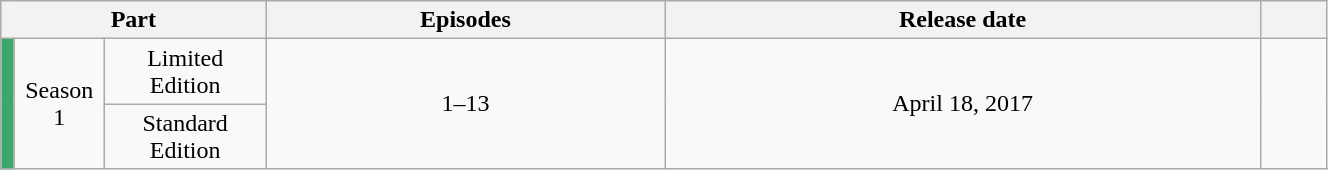<table class="wikitable" style="text-align:center; width: 70%;">
<tr>
<th colspan="3" width="20%">Part</th>
<th>Episodes</th>
<th>Release date</th>
<th width="5%"></th>
</tr>
<tr>
<td rowspan="2" width="1%" style="background: #38A969"></td>
<td rowspan="2">Season 1</td>
<td>Limited Edition</td>
<td rowspan="2">1–13</td>
<td rowspan="2">April 18, 2017</td>
<td rowspan="2"></td>
</tr>
<tr>
<td>Standard Edition</td>
</tr>
</table>
